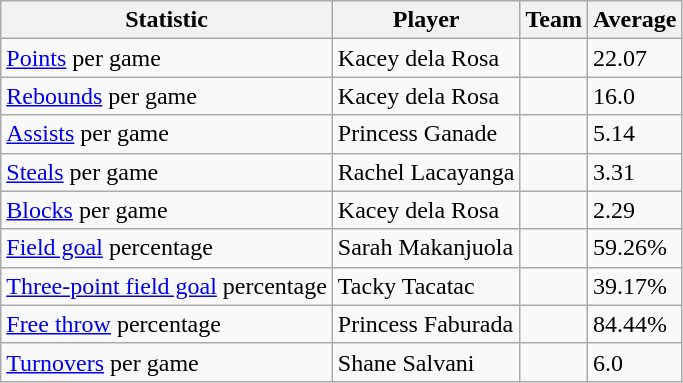<table class="wikitable">
<tr>
<th>Statistic</th>
<th>Player</th>
<th>Team</th>
<th>Average</th>
</tr>
<tr>
<td><a href='#'>Points</a> per game</td>
<td> Kacey dela Rosa</td>
<td></td>
<td>22.07</td>
</tr>
<tr>
<td><a href='#'>Rebounds</a> per game</td>
<td> Kacey dela Rosa</td>
<td></td>
<td>16.0</td>
</tr>
<tr>
<td><a href='#'>Assists</a> per game</td>
<td> Princess Ganade</td>
<td></td>
<td>5.14</td>
</tr>
<tr>
<td><a href='#'>Steals</a> per game</td>
<td> Rachel Lacayanga</td>
<td></td>
<td>3.31</td>
</tr>
<tr>
<td><a href='#'>Blocks</a> per game</td>
<td> Kacey dela Rosa</td>
<td></td>
<td>2.29</td>
</tr>
<tr>
<td><a href='#'>Field goal</a> percentage</td>
<td> Sarah Makanjuola</td>
<td></td>
<td>59.26%</td>
</tr>
<tr>
<td><a href='#'>Three-point field goal</a> percentage</td>
<td> Tacky Tacatac</td>
<td></td>
<td>39.17%</td>
</tr>
<tr>
<td><a href='#'>Free throw</a> percentage</td>
<td> Princess Faburada</td>
<td></td>
<td>84.44%</td>
</tr>
<tr>
<td><a href='#'>Turnovers</a> per game</td>
<td> Shane Salvani</td>
<td></td>
<td>6.0</td>
</tr>
</table>
